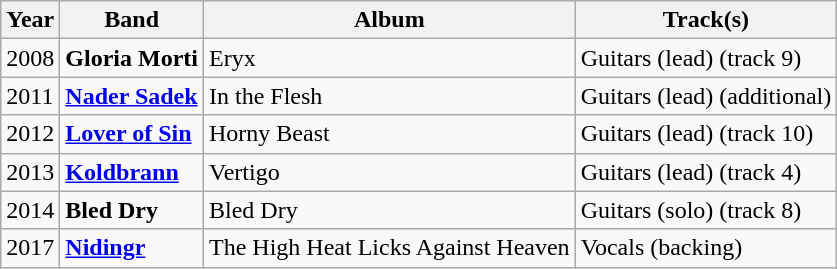<table class="wikitable">
<tr>
<th>Year</th>
<th>Band</th>
<th>Album</th>
<th>Track(s)</th>
</tr>
<tr>
<td>2008</td>
<td><strong>Gloria Morti</strong></td>
<td>Eryx</td>
<td>Guitars (lead) (track 9)</td>
</tr>
<tr>
<td>2011</td>
<td><strong><a href='#'>Nader Sadek</a></strong></td>
<td>In the Flesh</td>
<td>Guitars (lead) (additional)</td>
</tr>
<tr>
<td>2012</td>
<td><strong><a href='#'>Lover of Sin</a></strong></td>
<td>Horny Beast</td>
<td>Guitars (lead) (track 10)</td>
</tr>
<tr>
<td>2013</td>
<td><strong><a href='#'>Koldbrann</a></strong></td>
<td>Vertigo</td>
<td>Guitars (lead) (track 4)</td>
</tr>
<tr>
<td>2014</td>
<td><strong>Bled Dry</strong></td>
<td>Bled Dry</td>
<td>Guitars (solo) (track 8)</td>
</tr>
<tr>
<td>2017</td>
<td><strong><a href='#'>Nidingr</a></strong></td>
<td>The High Heat Licks Against Heaven</td>
<td>Vocals (backing)</td>
</tr>
</table>
